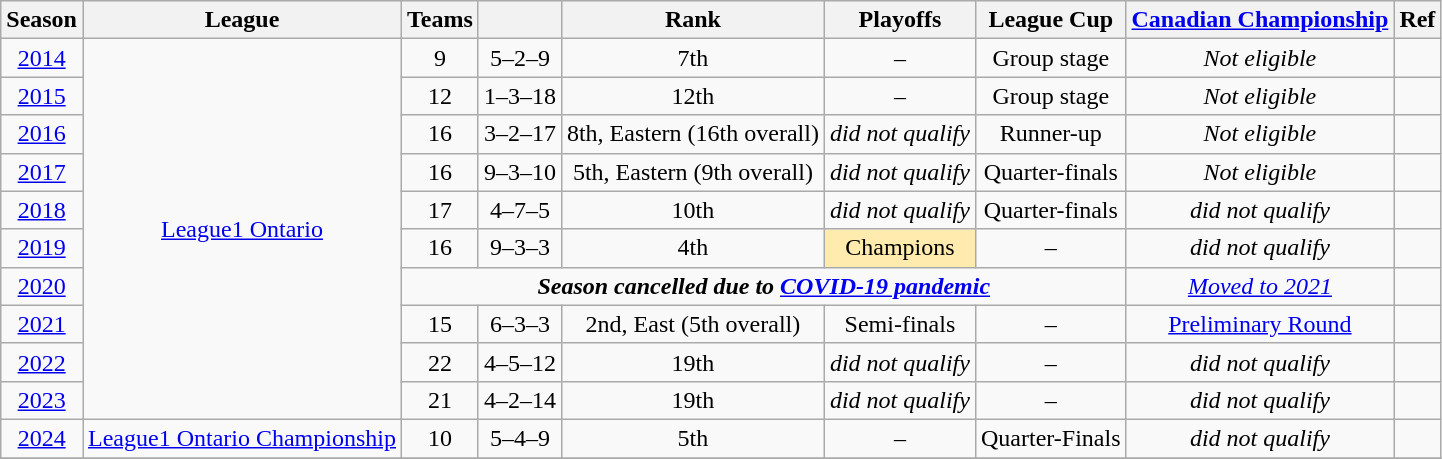<table class="wikitable" style="text-align: center;">
<tr>
<th>Season</th>
<th>League</th>
<th>Teams</th>
<th></th>
<th>Rank</th>
<th>Playoffs</th>
<th>League Cup</th>
<th><a href='#'>Canadian Championship</a></th>
<th>Ref</th>
</tr>
<tr>
<td><a href='#'>2014</a></td>
<td rowspan="10"><a href='#'>League1 Ontario</a></td>
<td>9</td>
<td>5–2–9</td>
<td>7th</td>
<td>–</td>
<td>Group stage</td>
<td><em>Not eligible</em></td>
<td></td>
</tr>
<tr>
<td><a href='#'>2015</a></td>
<td>12</td>
<td>1–3–18</td>
<td>12th</td>
<td>–</td>
<td>Group stage</td>
<td><em>Not eligible</em></td>
<td></td>
</tr>
<tr>
<td><a href='#'>2016</a></td>
<td>16</td>
<td>3–2–17</td>
<td>8th, Eastern (16th overall)</td>
<td><em>did not qualify</em></td>
<td>Runner-up</td>
<td><em>Not eligible</em></td>
<td></td>
</tr>
<tr>
<td><a href='#'>2017</a></td>
<td>16</td>
<td>9–3–10</td>
<td>5th, Eastern (9th overall)</td>
<td><em>did not qualify</em></td>
<td>Quarter-finals</td>
<td><em>Not eligible</em></td>
<td></td>
</tr>
<tr>
<td><a href='#'>2018</a></td>
<td>17</td>
<td>4–7–5</td>
<td>10th</td>
<td><em>did not qualify</em></td>
<td>Quarter-finals</td>
<td><em>did not qualify</em></td>
<td></td>
</tr>
<tr>
<td><a href='#'>2019</a></td>
<td>16</td>
<td>9–3–3</td>
<td>4th</td>
<td bgcolor="FFEBAD">Champions</td>
<td>–</td>
<td><em>did not qualify</em></td>
<td></td>
</tr>
<tr>
<td><a href='#'>2020</a></td>
<td colspan="5"><strong><em>Season cancelled due to <a href='#'>COVID-19 pandemic</a></em></strong></td>
<td><em><a href='#'>Moved to 2021</a></em></td>
<td></td>
</tr>
<tr>
<td><a href='#'>2021</a></td>
<td>15</td>
<td>6–3–3</td>
<td>2nd, East (5th overall)</td>
<td>Semi-finals</td>
<td>–</td>
<td><a href='#'>Preliminary Round</a></td>
<td></td>
</tr>
<tr>
<td><a href='#'>2022</a></td>
<td>22</td>
<td>4–5–12</td>
<td>19th</td>
<td><em>did not qualify</em></td>
<td>–</td>
<td><em>did not qualify</em></td>
<td></td>
</tr>
<tr>
<td><a href='#'>2023</a></td>
<td>21</td>
<td>4–2–14</td>
<td>19th</td>
<td><em>did not qualify</em></td>
<td>–</td>
<td><em>did not qualify</em></td>
<td></td>
</tr>
<tr>
<td><a href='#'>2024</a></td>
<td><a href='#'>League1 Ontario Championship</a></td>
<td>10</td>
<td>5–4–9</td>
<td>5th</td>
<td>–</td>
<td>Quarter-Finals</td>
<td><em>did not qualify</em></td>
<td></td>
</tr>
<tr>
</tr>
</table>
